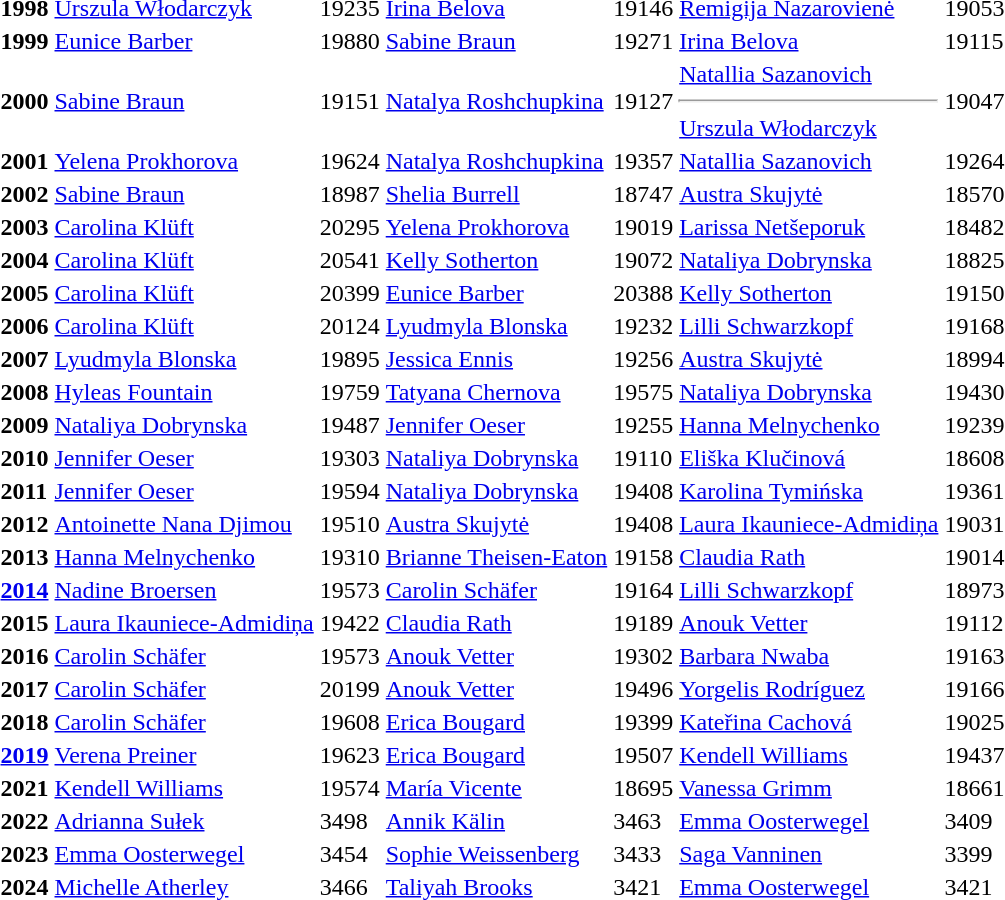<table>
<tr>
<td><strong>1998</strong></td>
<td><a href='#'>Urszula Włodarczyk</a><br></td>
<td>19235</td>
<td><a href='#'>Irina Belova</a><br></td>
<td>19146</td>
<td><a href='#'>Remigija Nazarovienė</a><br></td>
<td>19053</td>
</tr>
<tr>
<td><strong>1999</strong></td>
<td><a href='#'>Eunice Barber</a><br></td>
<td>19880</td>
<td><a href='#'>Sabine Braun</a><br></td>
<td>19271</td>
<td><a href='#'>Irina Belova</a><br></td>
<td>19115</td>
</tr>
<tr>
<td><strong>2000</strong></td>
<td><a href='#'>Sabine Braun</a><br></td>
<td>19151</td>
<td><a href='#'>Natalya Roshchupkina</a><br></td>
<td>19127</td>
<td><a href='#'>Natallia Sazanovich</a><br><hr><a href='#'>Urszula Włodarczyk</a><br></td>
<td>19047</td>
</tr>
<tr>
<td><strong>2001</strong></td>
<td><a href='#'>Yelena Prokhorova</a><br></td>
<td>19624</td>
<td><a href='#'>Natalya Roshchupkina</a><br></td>
<td>19357</td>
<td><a href='#'>Natallia Sazanovich</a><br></td>
<td>19264</td>
</tr>
<tr>
<td><strong>2002</strong></td>
<td><a href='#'>Sabine Braun</a><br></td>
<td>18987</td>
<td><a href='#'>Shelia Burrell</a><br></td>
<td>18747</td>
<td><a href='#'>Austra Skujytė</a><br></td>
<td>18570</td>
</tr>
<tr>
<td><strong>2003</strong></td>
<td><a href='#'>Carolina Klüft</a><br></td>
<td>20295</td>
<td><a href='#'>Yelena Prokhorova</a><br></td>
<td>19019</td>
<td><a href='#'>Larissa Netšeporuk</a><br></td>
<td>18482</td>
</tr>
<tr>
<td><strong>2004</strong></td>
<td><a href='#'>Carolina Klüft</a><br></td>
<td>20541</td>
<td><a href='#'>Kelly Sotherton</a><br></td>
<td>19072</td>
<td><a href='#'>Nataliya Dobrynska</a><br></td>
<td>18825</td>
</tr>
<tr>
<td><strong>2005</strong></td>
<td><a href='#'>Carolina Klüft</a><br></td>
<td>20399</td>
<td><a href='#'>Eunice Barber</a><br></td>
<td>20388</td>
<td><a href='#'>Kelly Sotherton</a><br></td>
<td>19150</td>
</tr>
<tr>
<td><strong>2006</strong></td>
<td><a href='#'>Carolina Klüft</a><br></td>
<td>20124</td>
<td><a href='#'>Lyudmyla Blonska</a><br></td>
<td>19232</td>
<td><a href='#'>Lilli Schwarzkopf</a><br></td>
<td>19168</td>
</tr>
<tr>
<td><strong>2007</strong></td>
<td><a href='#'>Lyudmyla Blonska</a><br></td>
<td>19895</td>
<td><a href='#'>Jessica Ennis</a><br></td>
<td>19256</td>
<td><a href='#'>Austra Skujytė</a><br></td>
<td>18994</td>
</tr>
<tr>
<td><strong>2008</strong></td>
<td><a href='#'>Hyleas Fountain</a><br></td>
<td>19759</td>
<td><a href='#'>Tatyana Chernova</a><br></td>
<td>19575</td>
<td><a href='#'>Nataliya Dobrynska</a><br></td>
<td>19430</td>
</tr>
<tr>
<td><strong>2009</strong></td>
<td><a href='#'>Nataliya Dobrynska</a><br></td>
<td>19487</td>
<td><a href='#'>Jennifer Oeser</a><br></td>
<td>19255</td>
<td><a href='#'>Hanna Melnychenko</a><br></td>
<td>19239</td>
</tr>
<tr>
<td><strong>2010</strong></td>
<td><a href='#'>Jennifer Oeser</a><br></td>
<td>19303</td>
<td><a href='#'>Nataliya Dobrynska</a><br></td>
<td>19110</td>
<td><a href='#'>Eliška Klučinová </a><br></td>
<td>18608</td>
</tr>
<tr>
<td><strong>2011</strong></td>
<td><a href='#'>Jennifer Oeser</a><br></td>
<td>19594</td>
<td><a href='#'>Nataliya Dobrynska</a><br></td>
<td>19408</td>
<td><a href='#'>Karolina Tymińska</a><br></td>
<td>19361</td>
</tr>
<tr>
<td><strong>2012</strong></td>
<td><a href='#'>Antoinette Nana Djimou</a><br></td>
<td>19510</td>
<td><a href='#'>Austra Skujytė</a><br></td>
<td>19408</td>
<td><a href='#'>Laura Ikauniece-Admidiņa</a><br></td>
<td>19031</td>
</tr>
<tr>
<td><strong>2013</strong></td>
<td><a href='#'>Hanna Melnychenko</a><br></td>
<td>19310</td>
<td><a href='#'>Brianne Theisen-Eaton</a><br></td>
<td>19158</td>
<td><a href='#'>Claudia Rath</a><br></td>
<td>19014</td>
</tr>
<tr>
<td><strong><a href='#'>2014</a></strong></td>
<td><a href='#'>Nadine Broersen</a><br></td>
<td>19573</td>
<td><a href='#'>Carolin Schäfer</a><br></td>
<td>19164</td>
<td><a href='#'>Lilli Schwarzkopf</a><br></td>
<td>18973</td>
</tr>
<tr>
<td><strong>2015</strong></td>
<td><a href='#'>Laura Ikauniece-Admidiņa</a><br></td>
<td>19422</td>
<td><a href='#'>Claudia Rath</a><br></td>
<td>19189</td>
<td><a href='#'>Anouk Vetter</a><br></td>
<td>19112</td>
</tr>
<tr>
<td><strong>2016</strong></td>
<td><a href='#'>Carolin Schäfer</a><br></td>
<td>19573</td>
<td><a href='#'>Anouk Vetter</a><br></td>
<td>19302</td>
<td><a href='#'>Barbara Nwaba</a><br></td>
<td>19163</td>
</tr>
<tr>
<td><strong>2017</strong></td>
<td><a href='#'>Carolin Schäfer</a><br></td>
<td>20199</td>
<td><a href='#'>Anouk Vetter</a><br></td>
<td>19496</td>
<td><a href='#'>Yorgelis Rodríguez</a><br></td>
<td>19166</td>
</tr>
<tr>
<td><strong>2018</strong></td>
<td><a href='#'>Carolin Schäfer</a><br></td>
<td>19608</td>
<td><a href='#'>Erica Bougard</a><br></td>
<td>19399</td>
<td><a href='#'>Kateřina Cachová</a><br></td>
<td>19025</td>
</tr>
<tr>
<td><strong><a href='#'>2019</a></strong></td>
<td><a href='#'>Verena Preiner</a><br></td>
<td>19623</td>
<td><a href='#'>Erica Bougard</a><br></td>
<td>19507</td>
<td><a href='#'>Kendell Williams</a><br></td>
<td>19437</td>
</tr>
<tr>
<td><strong>2021</strong></td>
<td><a href='#'>Kendell Williams</a><br></td>
<td>19574</td>
<td><a href='#'>María Vicente</a><br></td>
<td>18695</td>
<td><a href='#'>Vanessa Grimm</a><br></td>
<td>18661</td>
</tr>
<tr>
<td><strong>2022</strong></td>
<td><a href='#'>Adrianna Sułek</a><br></td>
<td>3498</td>
<td><a href='#'>Annik Kälin</a><br></td>
<td>3463</td>
<td><a href='#'>Emma Oosterwegel</a><br></td>
<td>3409</td>
</tr>
<tr>
<td><strong>2023</strong></td>
<td><a href='#'>Emma Oosterwegel</a><br></td>
<td>3454</td>
<td><a href='#'>Sophie Weissenberg</a><br></td>
<td>3433</td>
<td><a href='#'>Saga Vanninen</a><br></td>
<td>3399</td>
</tr>
<tr>
<td><strong>2024</strong></td>
<td><a href='#'>Michelle Atherley</a><br></td>
<td>3466</td>
<td><a href='#'>Taliyah Brooks</a><br></td>
<td>3421</td>
<td><a href='#'>Emma Oosterwegel</a><br></td>
<td>3421</td>
</tr>
</table>
